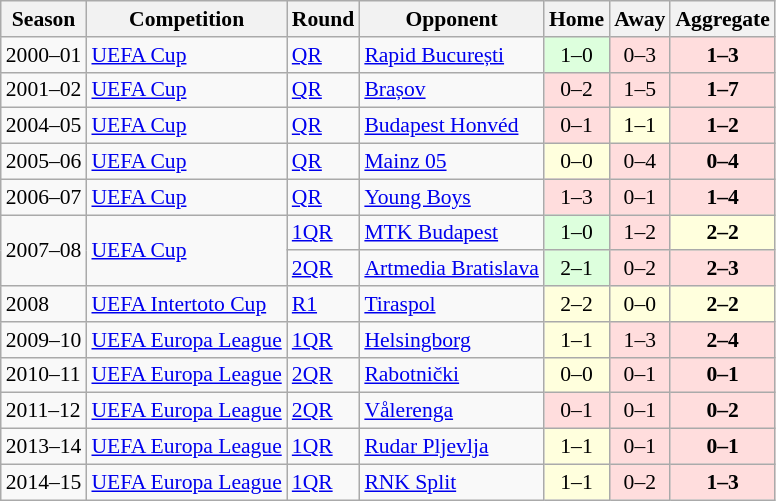<table class="wikitable mw-collapsible mw-collapsed"  style="font-size:90%; text-align:left;">
<tr>
<th>Season</th>
<th>Competition</th>
<th>Round</th>
<th>Opponent</th>
<th>Home</th>
<th>Away</th>
<th>Aggregate</th>
</tr>
<tr>
<td rowspan="1">2000–01</td>
<td rowspan="1"><a href='#'>UEFA Cup</a></td>
<td><a href='#'>QR</a></td>
<td> <a href='#'>Rapid București</a></td>
<td bgcolor="#ddffdd" style="text-align:center;">1–0</td>
<td bgcolor="#ffdddd" style="text-align:center;">0–3</td>
<td bgcolor="#ffdddd" style="text-align:center;"><strong>1–3</strong></td>
</tr>
<tr>
<td rowspan="1">2001–02</td>
<td rowspan="1"><a href='#'>UEFA Cup</a></td>
<td><a href='#'>QR</a></td>
<td> <a href='#'>Brașov</a></td>
<td bgcolor="#ffdddd" style="text-align:center;">0–2</td>
<td bgcolor="#ffdddd" style="text-align:center;">1–5</td>
<td bgcolor="#ffdddd" style="text-align:center;"><strong>1–7</strong></td>
</tr>
<tr>
<td rowspan="1">2004–05</td>
<td rowspan="1"><a href='#'>UEFA Cup</a></td>
<td><a href='#'>QR</a></td>
<td> <a href='#'>Budapest Honvéd</a></td>
<td bgcolor="#ffdddd" style="text-align:center;">0–1</td>
<td bgcolor="#ffffdd" style="text-align:center;">1–1</td>
<td bgcolor="#ffdddd" style="text-align:center;"><strong>1–2</strong></td>
</tr>
<tr>
<td rowspan="1">2005–06</td>
<td rowspan="1"><a href='#'>UEFA Cup</a></td>
<td><a href='#'>QR</a></td>
<td> <a href='#'>Mainz 05</a></td>
<td bgcolor="#ffffdd" style="text-align:center;">0–0</td>
<td bgcolor="#ffdddd" style="text-align:center;">0–4</td>
<td bgcolor="#ffdddd" style="text-align:center;"><strong>0–4</strong></td>
</tr>
<tr>
<td rowspan="1">2006–07</td>
<td rowspan="1"><a href='#'>UEFA Cup</a></td>
<td><a href='#'>QR</a></td>
<td> <a href='#'>Young Boys</a></td>
<td bgcolor="#ffdddd" style="text-align:center;">1–3</td>
<td bgcolor="#ffdddd" style="text-align:center;">0–1</td>
<td bgcolor="#ffdddd" style="text-align:center;"><strong>1–4</strong></td>
</tr>
<tr>
<td rowspan="2">2007–08</td>
<td rowspan="2"><a href='#'>UEFA Cup</a></td>
<td rowspan="1"><a href='#'>1QR</a></td>
<td> <a href='#'>MTK Budapest</a></td>
<td bgcolor="#ddffdd" style="text-align:center;">1–0</td>
<td bgcolor="#ffdddd" style="text-align:center;">1–2</td>
<td bgcolor="#ffffdd" style="text-align:center;"><strong>2–2</strong> </td>
</tr>
<tr>
<td rowspan="1"><a href='#'>2QR</a></td>
<td> <a href='#'>Artmedia Bratislava</a></td>
<td bgcolor="#ddffdd" style="text-align:center;">2–1</td>
<td bgcolor="#ffdddd" style="text-align:center;">0–2</td>
<td bgcolor="#ffdddd" style="text-align:center;"><strong>2–3</strong></td>
</tr>
<tr>
<td rowspan="1">2008</td>
<td rowspan="1"><a href='#'>UEFA Intertoto Cup</a></td>
<td><a href='#'>R1</a></td>
<td> <a href='#'>Tiraspol</a></td>
<td bgcolor="#ffffdd" style="text-align:center;">2–2</td>
<td bgcolor="#ffffdd" style="text-align:center;">0–0</td>
<td bgcolor="#ffffdd" style="text-align:center;"><strong>2–2</strong> </td>
</tr>
<tr>
<td rowspan="1">2009–10</td>
<td rowspan="1"><a href='#'>UEFA Europa League</a></td>
<td><a href='#'>1QR</a></td>
<td> <a href='#'>Helsingborg</a></td>
<td bgcolor="#ffffdd" style="text-align:center;">1–1</td>
<td bgcolor="#ffdddd" style="text-align:center;">1–3</td>
<td bgcolor="#ffdddd" style="text-align:center;"><strong>2–4</strong></td>
</tr>
<tr>
<td rowspan="1">2010–11</td>
<td rowspan="1"><a href='#'>UEFA Europa League</a></td>
<td><a href='#'>2QR</a></td>
<td> <a href='#'>Rabotnički</a></td>
<td bgcolor="#ffffdd" style="text-align:center;">0–0</td>
<td bgcolor="#ffdddd" style="text-align:center;">0–1</td>
<td bgcolor="#ffdddd" style="text-align:center;"><strong>0–1</strong></td>
</tr>
<tr>
<td rowspan="1">2011–12</td>
<td rowspan="1"><a href='#'>UEFA Europa League</a></td>
<td><a href='#'>2QR</a></td>
<td> <a href='#'>Vålerenga</a></td>
<td bgcolor="#ffdddd" style="text-align:center;">0–1</td>
<td bgcolor="#ffdddd" style="text-align:center;">0–1</td>
<td bgcolor="#ffdddd" style="text-align:center;"><strong>0–2</strong></td>
</tr>
<tr>
<td rowspan="1">2013–14</td>
<td rowspan="1"><a href='#'>UEFA Europa League</a></td>
<td><a href='#'>1QR</a></td>
<td> <a href='#'>Rudar Pljevlja</a></td>
<td bgcolor="#ffffdd" style="text-align:center;">1–1</td>
<td bgcolor="#ffdddd" style="text-align:center;">0–1</td>
<td bgcolor="#ffdddd" style="text-align:center;"><strong>0–1</strong></td>
</tr>
<tr>
<td rowspan="1">2014–15</td>
<td rowspan="1"><a href='#'>UEFA Europa League</a></td>
<td><a href='#'>1QR</a></td>
<td> <a href='#'>RNK Split</a></td>
<td bgcolor="#ffffdd" style="text-align:center;">1–1</td>
<td bgcolor="#ffdddd" style="text-align:center;">0–2</td>
<td bgcolor="#ffdddd" style="text-align:center;"><strong>1–3</strong></td>
</tr>
</table>
